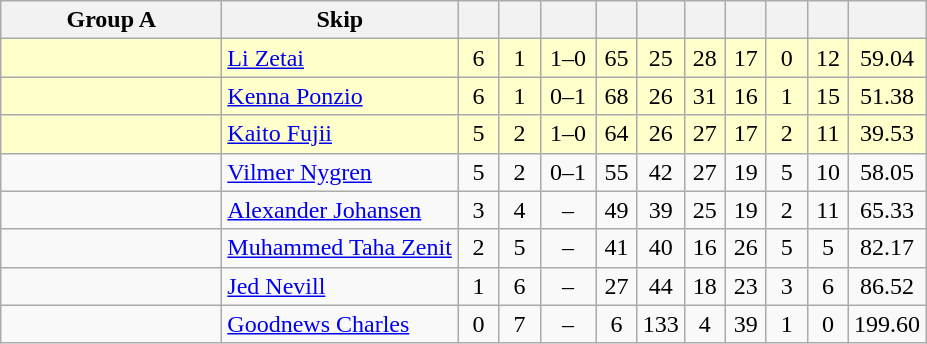<table class=wikitable style="text-align:center;">
<tr>
<th width=140>Group A</th>
<th width=150>Skip</th>
<th width=20></th>
<th width=20></th>
<th width=30></th>
<th width=20></th>
<th width=20></th>
<th width=20></th>
<th width=20></th>
<th width=20></th>
<th width=20></th>
<th width=20></th>
</tr>
<tr bgcolor=#ffffcc>
<td style="text-align:left;"></td>
<td style="text-align:left;"><a href='#'>Li Zetai</a></td>
<td>6</td>
<td>1</td>
<td>1–0</td>
<td>65</td>
<td>25</td>
<td>28</td>
<td>17</td>
<td>0</td>
<td>12</td>
<td>59.04</td>
</tr>
<tr bgcolor=#ffffcc>
<td style="text-align:left;"></td>
<td style="text-align:left;"><a href='#'>Kenna Ponzio</a></td>
<td>6</td>
<td>1</td>
<td>0–1</td>
<td>68</td>
<td>26</td>
<td>31</td>
<td>16</td>
<td>1</td>
<td>15</td>
<td>51.38</td>
</tr>
<tr bgcolor=#ffffcc>
<td style="text-align:left;"></td>
<td style="text-align:left;"><a href='#'>Kaito Fujii</a></td>
<td>5</td>
<td>2</td>
<td>1–0</td>
<td>64</td>
<td>26</td>
<td>27</td>
<td>17</td>
<td>2</td>
<td>11</td>
<td>39.53</td>
</tr>
<tr>
<td style="text-align:left;"></td>
<td style="text-align:left;"><a href='#'>Vilmer Nygren</a></td>
<td>5</td>
<td>2</td>
<td>0–1</td>
<td>55</td>
<td>42</td>
<td>27</td>
<td>19</td>
<td>5</td>
<td>10</td>
<td>58.05</td>
</tr>
<tr>
<td style="text-align:left;"></td>
<td style="text-align:left;"><a href='#'>Alexander Johansen</a></td>
<td>3</td>
<td>4</td>
<td>–</td>
<td>49</td>
<td>39</td>
<td>25</td>
<td>19</td>
<td>2</td>
<td>11</td>
<td>65.33</td>
</tr>
<tr>
<td style="text-align:left;"></td>
<td style="text-align:left;"><a href='#'>Muhammed Taha Zenit</a></td>
<td>2</td>
<td>5</td>
<td>–</td>
<td>41</td>
<td>40</td>
<td>16</td>
<td>26</td>
<td>5</td>
<td>5</td>
<td>82.17</td>
</tr>
<tr>
<td style="text-align:left;"></td>
<td style="text-align:left;"><a href='#'>Jed Nevill</a></td>
<td>1</td>
<td>6</td>
<td>–</td>
<td>27</td>
<td>44</td>
<td>18</td>
<td>23</td>
<td>3</td>
<td>6</td>
<td>86.52</td>
</tr>
<tr>
<td style="text-align:left;"></td>
<td style="text-align:left;"><a href='#'>Goodnews Charles</a></td>
<td>0</td>
<td>7</td>
<td>–</td>
<td>6</td>
<td>133</td>
<td>4</td>
<td>39</td>
<td>1</td>
<td>0</td>
<td>199.60</td>
</tr>
</table>
